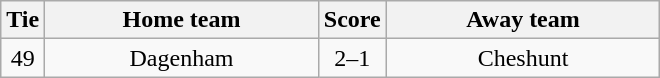<table class="wikitable" style="text-align:center;">
<tr>
<th width=20>Tie</th>
<th width=175>Home team</th>
<th width=20>Score</th>
<th width=175>Away team</th>
</tr>
<tr>
<td>49</td>
<td>Dagenham</td>
<td>2–1</td>
<td>Cheshunt</td>
</tr>
</table>
